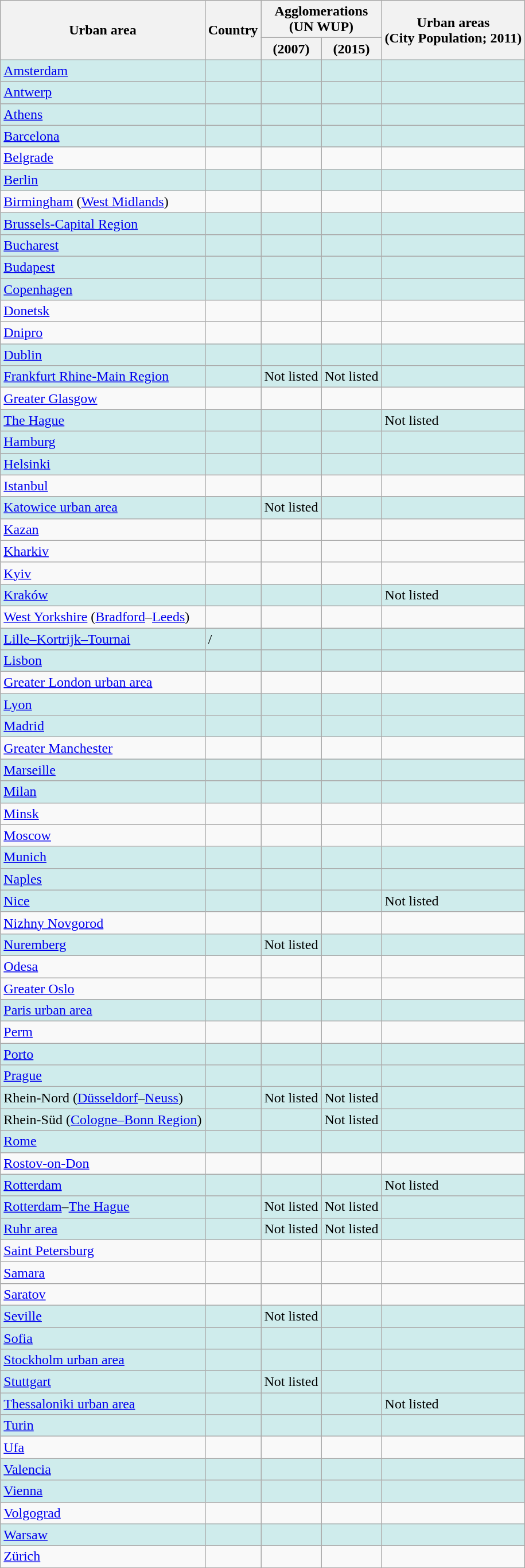<table class="wikitable sortable sticky-header-multi">
<tr>
<th rowspan=2>Urban area</th>
<th rowspan=2>Country</th>
<th colspan=2>Agglomerations<br>(UN WUP)</th>
<th rowspan=2>Urban areas<br>(City Population; 2011)</th>
</tr>
<tr>
<th>(2007)</th>
<th>(2015)</th>
</tr>
<tr bgcolor="#cfecec">
<td><a href='#'>Amsterdam</a></td>
<td></td>
<td></td>
<td></td>
<td></td>
</tr>
<tr bgcolor="#cfecec">
<td><a href='#'>Antwerp</a></td>
<td></td>
<td></td>
<td></td>
<td></td>
</tr>
<tr bgcolor="#cfecec">
<td><a href='#'>Athens</a></td>
<td></td>
<td></td>
<td></td>
<td></td>
</tr>
<tr bgcolor="#cfecec">
<td><a href='#'>Barcelona</a></td>
<td></td>
<td></td>
<td></td>
<td></td>
</tr>
<tr>
<td><a href='#'>Belgrade</a></td>
<td></td>
<td></td>
<td></td>
<td></td>
</tr>
<tr bgcolor="#cfecec">
<td><a href='#'>Berlin</a></td>
<td></td>
<td></td>
<td></td>
<td></td>
</tr>
<tr>
<td><a href='#'>Birmingham</a> (<a href='#'>West Midlands</a>)</td>
<td></td>
<td></td>
<td></td>
<td></td>
</tr>
<tr bgcolor="#cfecec">
<td><a href='#'>Brussels-Capital Region</a></td>
<td></td>
<td></td>
<td></td>
<td></td>
</tr>
<tr bgcolor="#cfecec">
<td><a href='#'>Bucharest</a></td>
<td></td>
<td></td>
<td></td>
<td></td>
</tr>
<tr bgcolor="#cfecec">
<td><a href='#'>Budapest</a></td>
<td></td>
<td></td>
<td></td>
<td></td>
</tr>
<tr bgcolor="#cfecec">
<td><a href='#'>Copenhagen</a></td>
<td></td>
<td></td>
<td></td>
<td></td>
</tr>
<tr>
<td><a href='#'>Donetsk</a></td>
<td></td>
<td></td>
<td></td>
<td></td>
</tr>
<tr>
<td><a href='#'>Dnipro</a></td>
<td></td>
<td></td>
<td></td>
<td></td>
</tr>
<tr bgcolor="#cfecec">
<td><a href='#'>Dublin</a></td>
<td></td>
<td></td>
<td></td>
<td></td>
</tr>
<tr bgcolor="#cfecec">
<td><a href='#'>Frankfurt Rhine-Main Region</a></td>
<td></td>
<td>Not listed</td>
<td>Not listed</td>
<td></td>
</tr>
<tr>
<td><a href='#'>Greater Glasgow</a></td>
<td></td>
<td></td>
<td></td>
<td></td>
</tr>
<tr bgcolor="#cfecec">
<td><a href='#'>The Hague</a></td>
<td></td>
<td></td>
<td></td>
<td>Not listed</td>
</tr>
<tr bgcolor="#cfecec">
<td><a href='#'>Hamburg</a></td>
<td></td>
<td></td>
<td></td>
<td></td>
</tr>
<tr bgcolor="#cfecec">
<td><a href='#'>Helsinki</a></td>
<td></td>
<td></td>
<td></td>
<td></td>
</tr>
<tr>
<td><a href='#'>Istanbul</a></td>
<td></td>
<td></td>
<td></td>
<td></td>
</tr>
<tr bgcolor="#cfecec">
<td><a href='#'>Katowice urban area</a></td>
<td></td>
<td>Not listed</td>
<td></td>
<td></td>
</tr>
<tr>
<td><a href='#'>Kazan</a></td>
<td></td>
<td></td>
<td></td>
<td></td>
</tr>
<tr>
<td><a href='#'>Kharkiv</a></td>
<td></td>
<td></td>
<td></td>
<td></td>
</tr>
<tr>
<td><a href='#'>Kyiv</a></td>
<td></td>
<td></td>
<td></td>
<td></td>
</tr>
<tr bgcolor="#cfecec">
<td><a href='#'>Kraków</a></td>
<td></td>
<td></td>
<td></td>
<td>Not listed</td>
</tr>
<tr>
<td><a href='#'>West Yorkshire</a> (<a href='#'>Bradford</a>–<a href='#'>Leeds</a>)</td>
<td></td>
<td></td>
<td></td>
<td></td>
</tr>
<tr bgcolor="#cfecec">
<td><a href='#'>Lille–Kortrijk–Tournai</a></td>
<td>/<br></td>
<td></td>
<td></td>
<td></td>
</tr>
<tr bgcolor="#cfecec">
<td><a href='#'>Lisbon</a></td>
<td></td>
<td></td>
<td></td>
<td></td>
</tr>
<tr>
<td><a href='#'>Greater London urban area</a></td>
<td></td>
<td></td>
<td></td>
<td></td>
</tr>
<tr bgcolor="#cfecec">
<td><a href='#'>Lyon</a></td>
<td></td>
<td></td>
<td></td>
<td></td>
</tr>
<tr bgcolor="#cfecec">
<td><a href='#'>Madrid</a></td>
<td></td>
<td></td>
<td></td>
<td></td>
</tr>
<tr>
<td><a href='#'>Greater Manchester</a></td>
<td></td>
<td></td>
<td></td>
<td></td>
</tr>
<tr bgcolor="#cfecec">
<td><a href='#'>Marseille</a></td>
<td></td>
<td></td>
<td></td>
<td></td>
</tr>
<tr bgcolor="#cfecec">
<td><a href='#'>Milan</a></td>
<td></td>
<td></td>
<td></td>
<td></td>
</tr>
<tr>
<td><a href='#'>Minsk</a></td>
<td></td>
<td></td>
<td></td>
<td></td>
</tr>
<tr>
<td><a href='#'>Moscow</a></td>
<td></td>
<td></td>
<td></td>
<td></td>
</tr>
<tr bgcolor="#cfecec">
<td><a href='#'>Munich</a></td>
<td></td>
<td></td>
<td></td>
<td></td>
</tr>
<tr bgcolor="#cfecec">
<td><a href='#'>Naples</a></td>
<td></td>
<td></td>
<td></td>
<td></td>
</tr>
<tr bgcolor="#cfecec">
<td><a href='#'>Nice</a></td>
<td></td>
<td></td>
<td></td>
<td>Not listed</td>
</tr>
<tr>
<td><a href='#'>Nizhny Novgorod</a></td>
<td></td>
<td></td>
<td></td>
<td></td>
</tr>
<tr bgcolor="#cfecec">
<td><a href='#'>Nuremberg</a></td>
<td></td>
<td>Not listed</td>
<td></td>
<td></td>
</tr>
<tr>
<td><a href='#'>Odesa</a></td>
<td></td>
<td></td>
<td></td>
<td></td>
</tr>
<tr>
<td><a href='#'>Greater Oslo</a></td>
<td></td>
<td></td>
<td></td>
<td></td>
</tr>
<tr bgcolor="#cfecec">
<td><a href='#'>Paris urban area</a></td>
<td></td>
<td></td>
<td></td>
<td></td>
</tr>
<tr>
<td><a href='#'>Perm</a></td>
<td></td>
<td></td>
<td></td>
<td></td>
</tr>
<tr bgcolor="#cfecec">
<td><a href='#'>Porto</a></td>
<td></td>
<td></td>
<td></td>
<td></td>
</tr>
<tr bgcolor="#cfecec">
<td><a href='#'>Prague</a></td>
<td></td>
<td></td>
<td></td>
<td></td>
</tr>
<tr bgcolor="#cfecec">
<td>Rhein-Nord (<a href='#'>Düsseldorf</a>–<a href='#'>Neuss</a>)</td>
<td></td>
<td>Not listed</td>
<td>Not listed</td>
<td></td>
</tr>
<tr bgcolor="#cfecec">
<td>Rhein-Süd (<a href='#'>Cologne–Bonn Region</a>)</td>
<td></td>
<td></td>
<td>Not listed</td>
<td></td>
</tr>
<tr bgcolor="#cfecec">
<td><a href='#'>Rome</a></td>
<td></td>
<td></td>
<td></td>
<td></td>
</tr>
<tr>
<td><a href='#'>Rostov-on-Don</a></td>
<td></td>
<td></td>
<td></td>
<td></td>
</tr>
<tr bgcolor="#cfecec">
<td><a href='#'>Rotterdam</a></td>
<td></td>
<td></td>
<td></td>
<td>Not listed</td>
</tr>
<tr bgcolor="#cfecec">
<td><a href='#'>Rotterdam</a>–<a href='#'>The Hague</a></td>
<td></td>
<td>Not listed</td>
<td>Not listed</td>
<td></td>
</tr>
<tr bgcolor="#cfecec">
<td><a href='#'>Ruhr area</a></td>
<td></td>
<td>Not listed</td>
<td>Not listed</td>
<td></td>
</tr>
<tr>
<td><a href='#'>Saint Petersburg</a></td>
<td></td>
<td></td>
<td></td>
<td></td>
</tr>
<tr>
<td><a href='#'>Samara</a></td>
<td></td>
<td></td>
<td></td>
<td></td>
</tr>
<tr>
<td><a href='#'>Saratov</a></td>
<td></td>
<td></td>
<td></td>
<td></td>
</tr>
<tr bgcolor="#cfecec">
<td><a href='#'>Seville</a></td>
<td></td>
<td>Not listed</td>
<td></td>
<td></td>
</tr>
<tr bgcolor="#cfecec">
<td><a href='#'>Sofia</a></td>
<td></td>
<td></td>
<td></td>
<td></td>
</tr>
<tr bgcolor="#cfecec">
<td><a href='#'>Stockholm urban area</a></td>
<td></td>
<td></td>
<td></td>
<td></td>
</tr>
<tr bgcolor="#cfecec">
<td><a href='#'>Stuttgart</a></td>
<td></td>
<td>Not listed</td>
<td></td>
<td></td>
</tr>
<tr bgcolor="#cfecec">
<td><a href='#'>Thessaloniki urban area</a></td>
<td></td>
<td></td>
<td></td>
<td>Not listed</td>
</tr>
<tr bgcolor="#cfecec">
<td><a href='#'>Turin</a></td>
<td></td>
<td></td>
<td></td>
<td></td>
</tr>
<tr>
<td><a href='#'>Ufa</a></td>
<td></td>
<td></td>
<td></td>
<td></td>
</tr>
<tr bgcolor="#cfecec">
<td><a href='#'>Valencia</a></td>
<td></td>
<td></td>
<td></td>
<td></td>
</tr>
<tr bgcolor="#cfecec">
<td><a href='#'>Vienna</a></td>
<td></td>
<td></td>
<td></td>
<td></td>
</tr>
<tr>
<td><a href='#'>Volgograd</a></td>
<td></td>
<td></td>
<td></td>
<td></td>
</tr>
<tr bgcolor="#cfecec">
<td><a href='#'>Warsaw</a></td>
<td></td>
<td></td>
<td></td>
<td></td>
</tr>
<tr>
<td><a href='#'>Zürich</a></td>
<td></td>
<td></td>
<td></td>
<td></td>
</tr>
</table>
